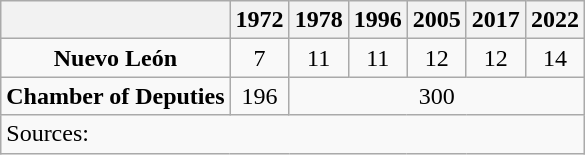<table class="wikitable" style="text-align: center">
<tr>
<th></th>
<th>1972</th>
<th>1978</th>
<th>1996</th>
<th>2005</th>
<th>2017</th>
<th>2022</th>
</tr>
<tr>
<td><strong>Nuevo León</strong></td>
<td>7</td>
<td>11</td>
<td>11</td>
<td>12</td>
<td>12</td>
<td>14</td>
</tr>
<tr>
<td><strong>Chamber of Deputies</strong></td>
<td>196</td>
<td colspan=5>300</td>
</tr>
<tr>
<td colspan=7 style="text-align: left">Sources: </td>
</tr>
</table>
